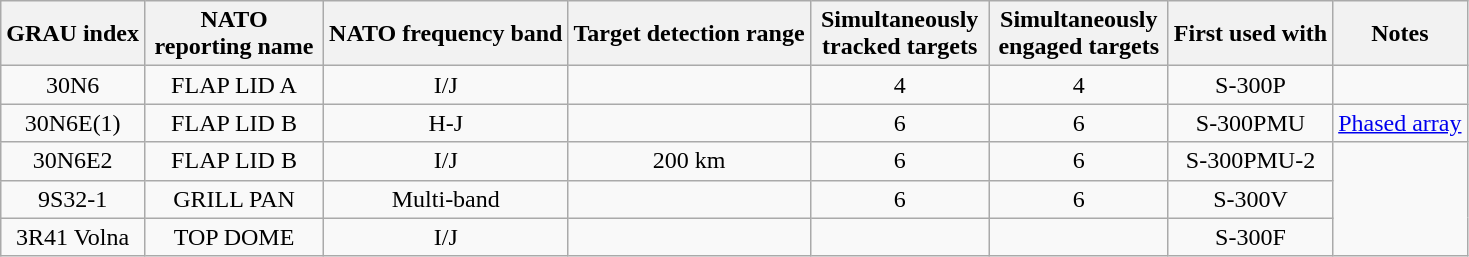<table class="wikitable" style="text-align:center;">
<tr>
<th>GRAU index</th>
<th style="width:7em;">NATO reporting name</th>
<th>NATO frequency band</th>
<th>Target detection range</th>
<th style="width:7em;">Simultaneously tracked targets</th>
<th style="width:7em;">Simultaneously engaged targets</th>
<th>First used with</th>
<th>Notes</th>
</tr>
<tr>
<td>30N6</td>
<td>FLAP LID A</td>
<td>I/J</td>
<td></td>
<td>4</td>
<td>4</td>
<td>S-300P</td>
</tr>
<tr>
<td>30N6E(1)</td>
<td>FLAP LID B</td>
<td>H-J</td>
<td></td>
<td>6</td>
<td>6</td>
<td>S-300PMU</td>
<td><a href='#'>Phased array</a></td>
</tr>
<tr>
<td>30N6E2</td>
<td>FLAP LID B</td>
<td>I/J</td>
<td>200 km</td>
<td>6</td>
<td>6</td>
<td>S-300PMU-2</td>
</tr>
<tr>
<td>9S32-1</td>
<td>GRILL PAN</td>
<td>Multi-band</td>
<td></td>
<td>6</td>
<td>6</td>
<td>S-300V</td>
</tr>
<tr>
<td>3R41 Volna</td>
<td>TOP DOME</td>
<td>I/J</td>
<td></td>
<td></td>
<td></td>
<td>S-300F</td>
</tr>
</table>
